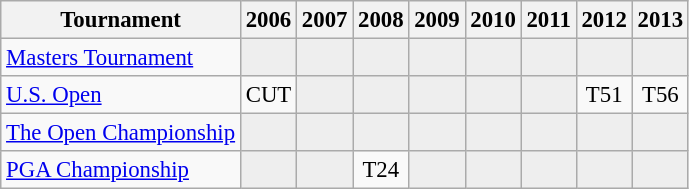<table class="wikitable" style="font-size:95%;text-align:center;">
<tr>
<th>Tournament</th>
<th>2006</th>
<th>2007</th>
<th>2008</th>
<th>2009</th>
<th>2010</th>
<th>2011</th>
<th>2012</th>
<th>2013</th>
</tr>
<tr>
<td align=left><a href='#'>Masters Tournament</a></td>
<td style="background:#eeeeee;"></td>
<td style="background:#eeeeee;"></td>
<td style="background:#eeeeee;"></td>
<td style="background:#eeeeee;"></td>
<td style="background:#eeeeee;"></td>
<td style="background:#eeeeee;"></td>
<td style="background:#eeeeee;"></td>
<td style="background:#eeeeee;"></td>
</tr>
<tr>
<td align=left><a href='#'>U.S. Open</a></td>
<td>CUT</td>
<td style="background:#eeeeee;"></td>
<td style="background:#eeeeee;"></td>
<td style="background:#eeeeee;"></td>
<td style="background:#eeeeee;"></td>
<td style="background:#eeeeee;"></td>
<td>T51</td>
<td>T56</td>
</tr>
<tr>
<td align=left><a href='#'>The Open Championship</a></td>
<td style="background:#eeeeee;"></td>
<td style="background:#eeeeee;"></td>
<td style="background:#eeeeee;"></td>
<td style="background:#eeeeee;"></td>
<td style="background:#eeeeee;"></td>
<td style="background:#eeeeee;"></td>
<td style="background:#eeeeee;"></td>
<td style="background:#eeeeee;"></td>
</tr>
<tr>
<td align=left><a href='#'>PGA Championship</a></td>
<td style="background:#eeeeee;"></td>
<td style="background:#eeeeee;"></td>
<td>T24</td>
<td style="background:#eeeeee;"></td>
<td style="background:#eeeeee;"></td>
<td style="background:#eeeeee;"></td>
<td style="background:#eeeeee;"></td>
<td style="background:#eeeeee;"></td>
</tr>
</table>
